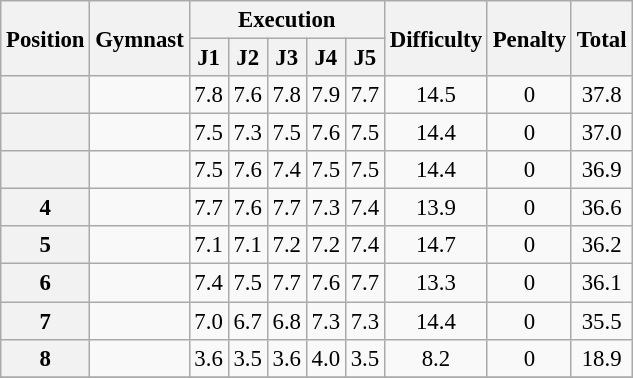<table class="wikitable sortable" style="text-align:center; font-size:95%">
<tr>
<th rowspan="2">Position</th>
<th rowspan="2">Gymnast</th>
<th colspan="5">Execution</th>
<th rowspan="2">Difficulty</th>
<th rowspan="2">Penalty</th>
<th rowspan="2">Total</th>
</tr>
<tr>
<th>J1</th>
<th>J2</th>
<th>J3</th>
<th>J4</th>
<th>J5</th>
</tr>
<tr>
<th></th>
<td align=left></td>
<td>7.8</td>
<td>7.6</td>
<td>7.8</td>
<td>7.9</td>
<td>7.7</td>
<td>14.5</td>
<td>0</td>
<td>37.8</td>
</tr>
<tr>
<th></th>
<td align=left></td>
<td>7.5</td>
<td>7.3</td>
<td>7.5</td>
<td>7.6</td>
<td>7.5</td>
<td>14.4</td>
<td>0</td>
<td>37.0</td>
</tr>
<tr>
<th></th>
<td align=left></td>
<td>7.5</td>
<td>7.6</td>
<td>7.4</td>
<td>7.5</td>
<td>7.5</td>
<td>14.4</td>
<td>0</td>
<td>36.9</td>
</tr>
<tr>
<th>4</th>
<td align=left></td>
<td>7.7</td>
<td>7.6</td>
<td>7.7</td>
<td>7.3</td>
<td>7.4</td>
<td>13.9</td>
<td>0</td>
<td>36.6</td>
</tr>
<tr>
<th>5</th>
<td align=left></td>
<td>7.1</td>
<td>7.1</td>
<td>7.2</td>
<td>7.2</td>
<td>7.4</td>
<td>14.7</td>
<td>0</td>
<td>36.2</td>
</tr>
<tr>
<th>6</th>
<td align=left></td>
<td>7.4</td>
<td>7.5</td>
<td>7.7</td>
<td>7.6</td>
<td>7.7</td>
<td>13.3</td>
<td>0</td>
<td>36.1</td>
</tr>
<tr>
<th>7</th>
<td align=left></td>
<td>7.0</td>
<td>6.7</td>
<td>6.8</td>
<td>7.3</td>
<td>7.3</td>
<td>14.4</td>
<td>0</td>
<td>35.5</td>
</tr>
<tr>
<th>8</th>
<td align=left></td>
<td>3.6</td>
<td>3.5</td>
<td>3.6</td>
<td>4.0</td>
<td>3.5</td>
<td>8.2</td>
<td>0</td>
<td>18.9</td>
</tr>
<tr>
</tr>
</table>
